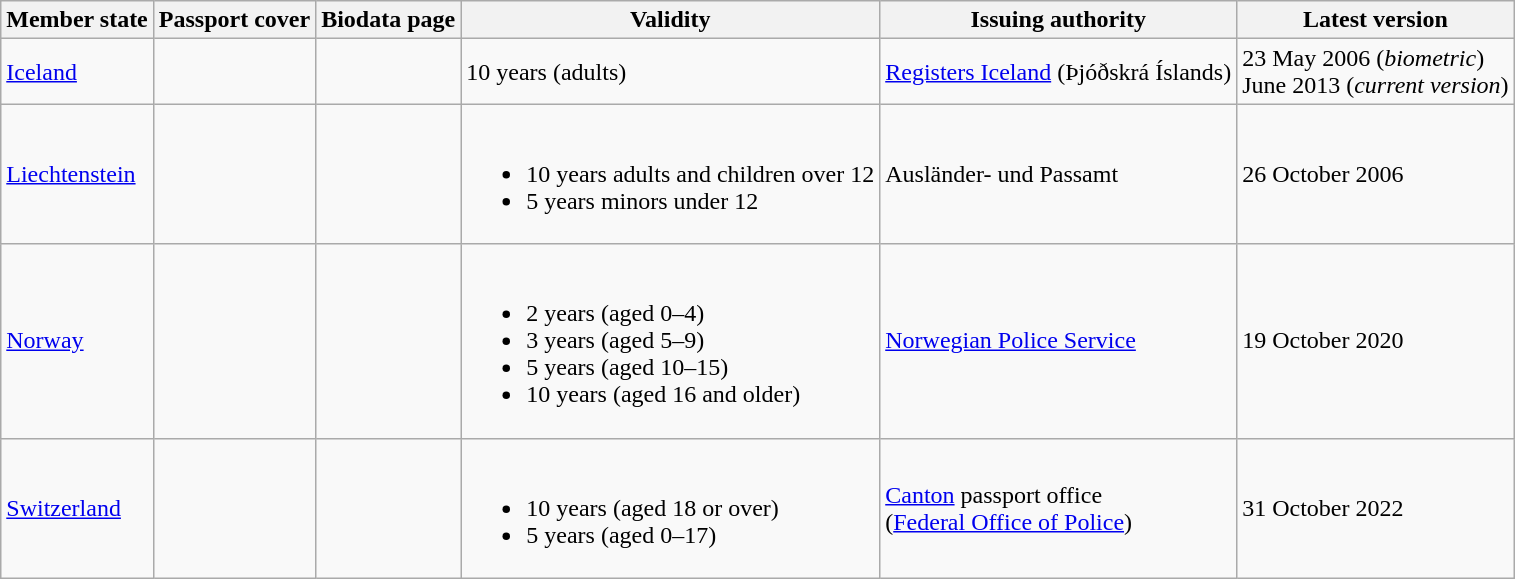<table class="wikitable">
<tr>
<th>Member state</th>
<th>Passport cover</th>
<th>Biodata page</th>
<th>Validity</th>
<th>Issuing authority</th>
<th>Latest version</th>
</tr>
<tr>
<td> <a href='#'>Iceland</a></td>
<td></td>
<td></td>
<td>10 years (adults)</td>
<td><a href='#'>Registers Iceland</a> (Þjóðskrá Íslands)</td>
<td>23 May 2006 (<em>biometric</em>)<br>June 2013 (<em>current version</em>)</td>
</tr>
<tr>
<td><a href='#'>Liechtenstein</a></td>
<td></td>
<td></td>
<td><br><ul><li>10 years adults and children over 12</li><li>5 years minors under 12</li></ul></td>
<td>Ausländer- und Passamt</td>
<td>26 October 2006</td>
</tr>
<tr>
<td> <a href='#'>Norway</a></td>
<td></td>
<td></td>
<td><br><ul><li>2 years (aged 0–4)</li><li>3 years (aged 5–9)</li><li>5 years (aged 10–15)</li><li>10 years (aged 16 and older)</li></ul></td>
<td><a href='#'>Norwegian Police Service</a></td>
<td>19 October 2020</td>
</tr>
<tr>
<td><a href='#'>Switzerland</a></td>
<td></td>
<td></td>
<td><br><ul><li>10 years (aged 18 or over)</li><li>5 years (aged 0–17)</li></ul></td>
<td><a href='#'>Canton</a> passport office<br>(<a href='#'>Federal Office of Police</a>)</td>
<td>31 October 2022</td>
</tr>
</table>
